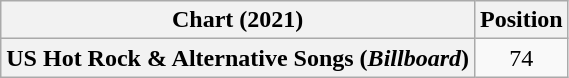<table class="wikitable plainrowheaders" style="text-align:center">
<tr>
<th scope="col">Chart (2021)</th>
<th scope="col">Position</th>
</tr>
<tr>
<th scope="row">US Hot Rock & Alternative Songs (<em>Billboard</em>)</th>
<td>74</td>
</tr>
</table>
